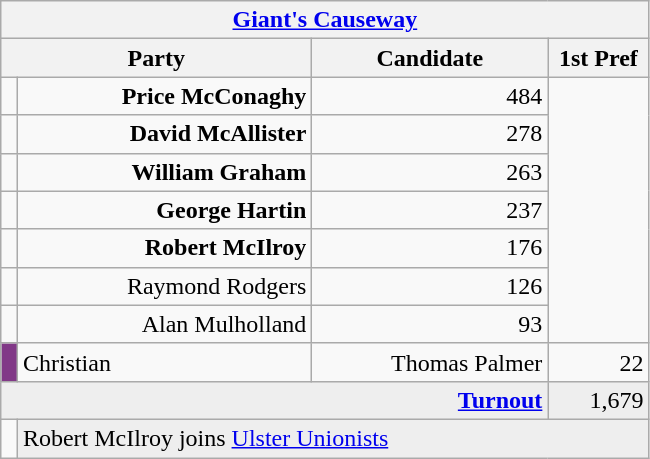<table class="wikitable">
<tr>
<th colspan="4" align="center"><a href='#'>Giant's Causeway</a></th>
</tr>
<tr>
<th colspan="2" align="center" width=200>Party</th>
<th width=150>Candidate</th>
<th width=60>1st Pref</th>
</tr>
<tr>
<td></td>
<td align="right"><strong>Price McConaghy</strong></td>
<td align="right">484</td>
</tr>
<tr>
<td></td>
<td align="right"><strong>David McAllister</strong></td>
<td align="right">278</td>
</tr>
<tr>
<td></td>
<td align="right"><strong>William Graham</strong></td>
<td align="right">263</td>
</tr>
<tr>
<td></td>
<td align="right"><strong>George Hartin</strong></td>
<td align="right">237</td>
</tr>
<tr>
<td></td>
<td align="right"><strong>Robert McIlroy</strong></td>
<td align="right">176</td>
</tr>
<tr>
<td></td>
<td align="right">Raymond Rodgers</td>
<td align="right">126</td>
</tr>
<tr>
<td></td>
<td align="right">Alan Mulholland</td>
<td align="right">93</td>
</tr>
<tr>
<td style="color:inherit;background-color: #813887"></td>
<td>Christian</td>
<td align="right">Thomas Palmer</td>
<td align="right">22</td>
</tr>
<tr bgcolor="EEEEEE">
<td colspan=3 align="right"><strong><a href='#'>Turnout</a></strong></td>
<td align="right">1,679</td>
</tr>
<tr>
<td bgcolor=></td>
<td colspan=4 bgcolor="EEEEEE">Robert McIlroy joins <a href='#'>Ulster Unionists</a></td>
</tr>
</table>
